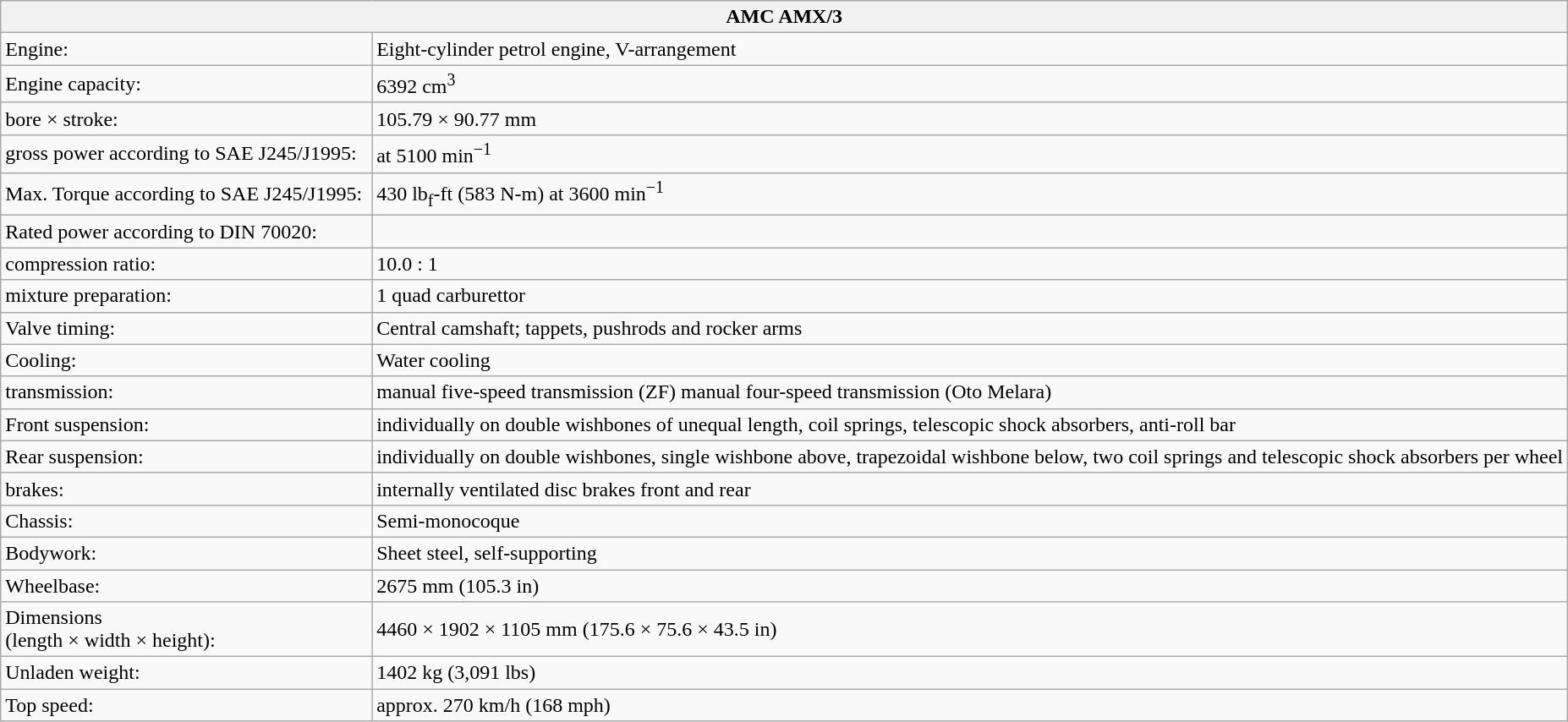<table class="wikitable">
<tr>
<th colspan="2">AMC AMX/3</th>
</tr>
<tr>
<td>Engine: </td>
<td style="text-align:centre">Eight-cylinder petrol engine, V-arrangement</td>
</tr>
<tr>
<td>Engine capacity: </td>
<td style="text-align:centre">6392 cm<sup>3</sup></td>
</tr>
<tr>
<td>bore × stroke: </td>
<td style="text-align:centre">105.79 × 90.77 mm</td>
</tr>
<tr>
<td>gross power according to SAE J245/J1995: </td>
<td style="text-align:centre"> at 5100 min<sup>−1</sup></td>
</tr>
<tr>
<td>Max. Torque according to SAE J245/J1995: </td>
<td style="text-align:centre">430 lb<sub>f</sub>-ft (583 N-m) at 3600 min<sup>−1</sup></td>
</tr>
<tr>
<td>Rated power according to DIN 70020: </td>
<td style="text-align:centre"></td>
</tr>
<tr>
<td>compression ratio: </td>
<td style="text-align:centre">10.0 : 1</td>
</tr>
<tr>
<td>mixture preparation: </td>
<td style="text-align:centre">1 quad carburettor</td>
</tr>
<tr>
<td>Valve timing: </td>
<td style="text-align:centre">Central camshaft; tappets, pushrods and rocker arms</td>
</tr>
<tr>
<td>Cooling: </td>
<td style="text-align:centre">Water cooling</td>
</tr>
<tr>
<td>transmission: </td>
<td style="text-align:centre">manual five-speed transmission (ZF) manual four-speed transmission (Oto Melara)</td>
</tr>
<tr>
<td>Front suspension: </td>
<td style="text-align:centre">individually on double wishbones of unequal length, coil springs, telescopic shock absorbers, anti-roll bar</td>
</tr>
<tr>
<td>Rear suspension: </td>
<td style="text-align:centre">individually on double wishbones, single wishbone above, trapezoidal wishbone below, two coil springs and telescopic shock absorbers per wheel</td>
</tr>
<tr>
<td>brakes: </td>
<td style="text-align:centre">internally ventilated disc brakes front and rear</td>
</tr>
<tr>
<td>Chassis: </td>
<td style="text-align:centre">Semi-monocoque</td>
</tr>
<tr>
<td>Bodywork: </td>
<td style="text-align:centre">Sheet steel, self-supporting</td>
</tr>
<tr>
<td>Wheelbase: </td>
<td style="text-align:centre">2675 mm (105.3 in)</td>
</tr>
<tr>
<td>Dimensions<br>(length × width × height): </td>
<td style="text-align:centre">4460 × 1902 × 1105 mm (175.6 × 75.6 × 43.5 in)</td>
</tr>
<tr>
<td>Unladen weight: </td>
<td style="text-align:centre">1402 kg (3,091 lbs)</td>
</tr>
<tr>
<td>Top speed: </td>
<td style="text-align:centre">approx. 270 km/h (168 mph)</td>
</tr>
</table>
